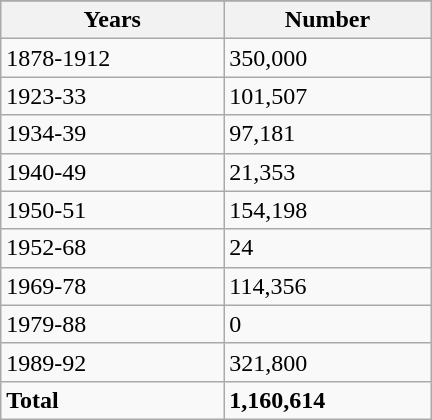<table class="wikitable" style="width:18em; float:right; margin-left:1em">
<tr>
</tr>
<tr>
<th>Years</th>
<th>Number</th>
</tr>
<tr>
<td>1878-1912</td>
<td>350,000</td>
</tr>
<tr>
<td>1923-33</td>
<td>101,507</td>
</tr>
<tr>
<td>1934-39</td>
<td>97,181</td>
</tr>
<tr>
<td>1940-49</td>
<td>21,353</td>
</tr>
<tr>
<td>1950-51</td>
<td>154,198</td>
</tr>
<tr>
<td>1952-68</td>
<td>24</td>
</tr>
<tr>
<td>1969-78</td>
<td>114,356</td>
</tr>
<tr>
<td>1979-88</td>
<td>0</td>
</tr>
<tr>
<td>1989-92</td>
<td>321,800</td>
</tr>
<tr>
<td><strong>Total</strong></td>
<td><strong>1,160,614</strong></td>
</tr>
</table>
